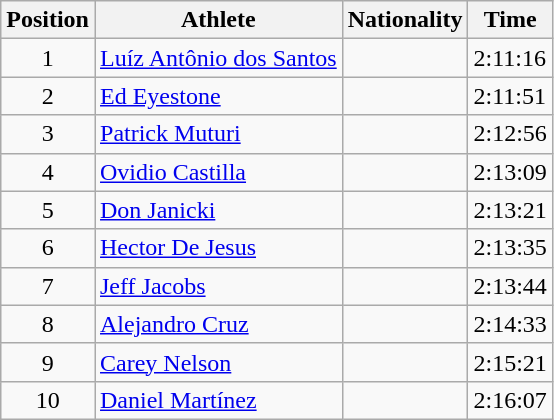<table class="wikitable sortable">
<tr>
<th>Position</th>
<th>Athlete</th>
<th>Nationality</th>
<th>Time</th>
</tr>
<tr>
<td style="text-align:center">1</td>
<td><a href='#'>Luíz Antônio dos Santos</a></td>
<td></td>
<td>2:11:16</td>
</tr>
<tr>
<td style="text-align:center">2</td>
<td><a href='#'>Ed Eyestone</a></td>
<td></td>
<td>2:11:51</td>
</tr>
<tr>
<td style="text-align:center">3</td>
<td><a href='#'>Patrick Muturi</a></td>
<td></td>
<td>2:12:56</td>
</tr>
<tr>
<td style="text-align:center">4</td>
<td><a href='#'>Ovidio Castilla</a></td>
<td></td>
<td>2:13:09</td>
</tr>
<tr>
<td style="text-align:center">5</td>
<td><a href='#'>Don Janicki</a></td>
<td></td>
<td>2:13:21</td>
</tr>
<tr>
<td style="text-align:center">6</td>
<td><a href='#'>Hector De Jesus</a></td>
<td></td>
<td>2:13:35</td>
</tr>
<tr>
<td style="text-align:center">7</td>
<td><a href='#'>Jeff Jacobs</a></td>
<td></td>
<td>2:13:44</td>
</tr>
<tr>
<td style="text-align:center">8</td>
<td><a href='#'>Alejandro Cruz</a></td>
<td></td>
<td>2:14:33</td>
</tr>
<tr>
<td style="text-align:center">9</td>
<td><a href='#'>Carey Nelson</a></td>
<td></td>
<td>2:15:21</td>
</tr>
<tr>
<td style="text-align:center">10</td>
<td><a href='#'>Daniel Martínez</a></td>
<td></td>
<td>2:16:07</td>
</tr>
</table>
